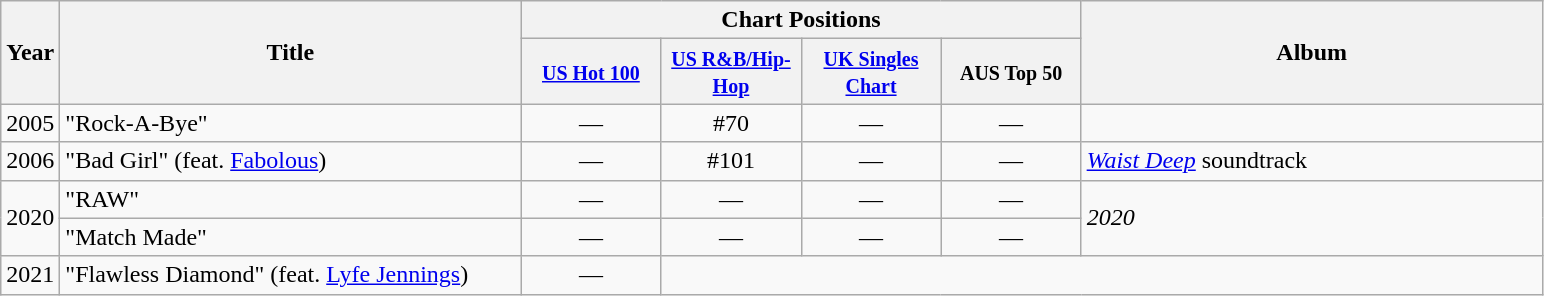<table class="wikitable">
<tr>
<th style="width:28px;" rowspan="2">Year</th>
<th style="width:300px;" rowspan="2">Title</th>
<th colspan="4">Chart Positions</th>
<th style="width:300px;" rowspan="2">Album</th>
</tr>
<tr>
<th style="width:86px;"><small><a href='#'>US Hot 100</a></small></th>
<th style="width:86px;"><small><a href='#'>US R&B/Hip-Hop</a></small></th>
<th style="width:86px;"><small><a href='#'>UK Singles Chart</a></small></th>
<th style="width:86px;"><small>AUS Top 50</small></th>
</tr>
<tr>
<td>2005</td>
<td>"Rock-A-Bye"<br></td>
<td style="text-align:center;">—</td>
<td style="text-align:center;">#70</td>
<td style="text-align:center;">—</td>
<td style="text-align:center;">—</td>
<td></td>
</tr>
<tr>
<td>2006</td>
<td>"Bad Girl" (feat. <a href='#'>Fabolous</a>)<br></td>
<td style="text-align:center;">—</td>
<td style="text-align:center;">#101</td>
<td style="text-align:center;">—</td>
<td style="text-align:center;">—</td>
<td><em><a href='#'>Waist Deep</a></em> soundtrack</td>
</tr>
<tr>
<td rowspan="2">2020</td>
<td>"RAW"</td>
<td style="text-align:center;">—</td>
<td style="text-align:center;">—</td>
<td style="text-align:center;">—</td>
<td style="text-align:center;">—</td>
<td rowspan="2"><em>2020</em></td>
</tr>
<tr>
<td>"Match Made"</td>
<td style="text-align:center;">—</td>
<td style="text-align:center;">—</td>
<td style="text-align:center;">—</td>
<td style="text-align:center;">—</td>
</tr>
<tr>
<td>2021</td>
<td>"Flawless Diamond" (feat. <a href='#'>Lyfe Jennings</a>)<br></td>
<td style="text-align:center;">—</td>
</tr>
</table>
